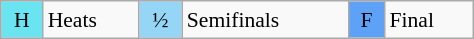<table class="wikitable" style="margin:0.5em auto; font-size:90%; line-height:1.25em;" width=25%;>
<tr>
<td bgcolor="#6be4f2" align=center>H</td>
<td>Heats</td>
<td bgcolor="#95d6f7" align=center>½</td>
<td>Semifinals</td>
<td bgcolor="#5ea2f7" align=center>F</td>
<td>Final</td>
</tr>
</table>
